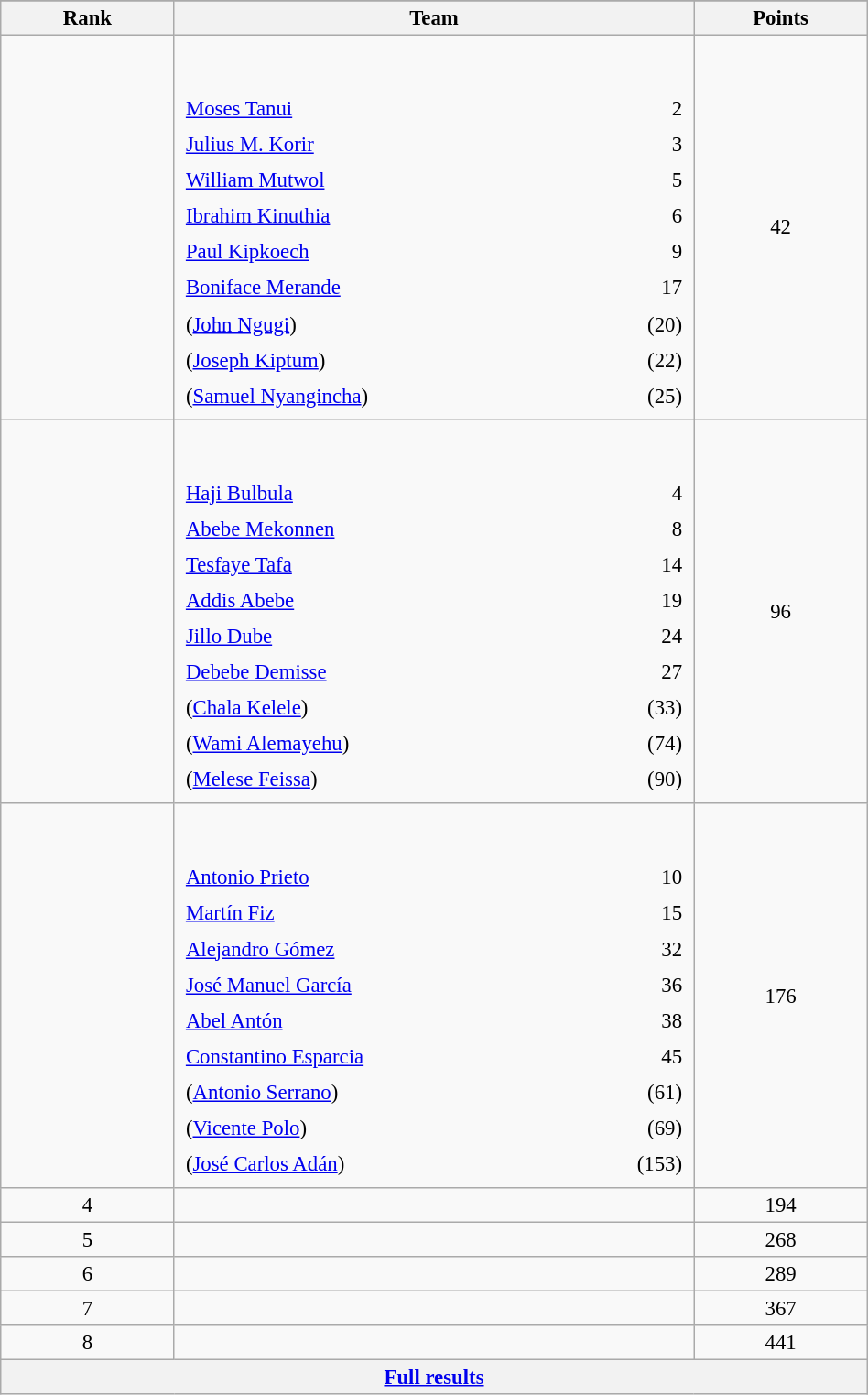<table class="wikitable sortable" style=" text-align:center; font-size:95%;" width="50%">
<tr>
</tr>
<tr>
<th width=10%>Rank</th>
<th width=30%>Team</th>
<th width=10%>Points</th>
</tr>
<tr>
<td align=center></td>
<td align=left> <br><br><table width=100%>
<tr>
<td align=left style="border:0"><a href='#'>Moses Tanui</a></td>
<td align=right style="border:0">2</td>
</tr>
<tr>
<td align=left style="border:0"><a href='#'>Julius M. Korir</a></td>
<td align=right style="border:0">3</td>
</tr>
<tr>
<td align=left style="border:0"><a href='#'>William Mutwol</a></td>
<td align=right style="border:0">5</td>
</tr>
<tr>
<td align=left style="border:0"><a href='#'>Ibrahim Kinuthia</a></td>
<td align=right style="border:0">6</td>
</tr>
<tr>
<td align=left style="border:0"><a href='#'>Paul Kipkoech</a></td>
<td align=right style="border:0">9</td>
</tr>
<tr>
<td align=left style="border:0"><a href='#'>Boniface Merande</a></td>
<td align=right style="border:0">17</td>
</tr>
<tr>
<td align=left style="border:0">(<a href='#'>John Ngugi</a>)</td>
<td align=right style="border:0">(20)</td>
</tr>
<tr>
<td align=left style="border:0">(<a href='#'>Joseph Kiptum</a>)</td>
<td align=right style="border:0">(22)</td>
</tr>
<tr>
<td align=left style="border:0">(<a href='#'>Samuel Nyangincha</a>)</td>
<td align=right style="border:0">(25)</td>
</tr>
</table>
</td>
<td>42</td>
</tr>
<tr>
<td align=center></td>
<td align=left> <br><br><table width=100%>
<tr>
<td align=left style="border:0"><a href='#'>Haji Bulbula</a></td>
<td align=right style="border:0">4</td>
</tr>
<tr>
<td align=left style="border:0"><a href='#'>Abebe Mekonnen</a></td>
<td align=right style="border:0">8</td>
</tr>
<tr>
<td align=left style="border:0"><a href='#'>Tesfaye Tafa</a></td>
<td align=right style="border:0">14</td>
</tr>
<tr>
<td align=left style="border:0"><a href='#'>Addis Abebe</a></td>
<td align=right style="border:0">19</td>
</tr>
<tr>
<td align=left style="border:0"><a href='#'>Jillo Dube</a></td>
<td align=right style="border:0">24</td>
</tr>
<tr>
<td align=left style="border:0"><a href='#'>Debebe Demisse</a></td>
<td align=right style="border:0">27</td>
</tr>
<tr>
<td align=left style="border:0">(<a href='#'>Chala Kelele</a>)</td>
<td align=right style="border:0">(33)</td>
</tr>
<tr>
<td align=left style="border:0">(<a href='#'>Wami Alemayehu</a>)</td>
<td align=right style="border:0">(74)</td>
</tr>
<tr>
<td align=left style="border:0">(<a href='#'>Melese Feissa</a>)</td>
<td align=right style="border:0">(90)</td>
</tr>
</table>
</td>
<td>96</td>
</tr>
<tr>
<td align=center></td>
<td align=left> <br><br><table width=100%>
<tr>
<td align=left style="border:0"><a href='#'>Antonio Prieto</a></td>
<td align=right style="border:0">10</td>
</tr>
<tr>
<td align=left style="border:0"><a href='#'>Martín Fiz</a></td>
<td align=right style="border:0">15</td>
</tr>
<tr>
<td align=left style="border:0"><a href='#'>Alejandro Gómez</a></td>
<td align=right style="border:0">32</td>
</tr>
<tr>
<td align=left style="border:0"><a href='#'>José Manuel García</a></td>
<td align=right style="border:0">36</td>
</tr>
<tr>
<td align=left style="border:0"><a href='#'>Abel Antón</a></td>
<td align=right style="border:0">38</td>
</tr>
<tr>
<td align=left style="border:0"><a href='#'>Constantino Esparcia</a></td>
<td align=right style="border:0">45</td>
</tr>
<tr>
<td align=left style="border:0">(<a href='#'>Antonio Serrano</a>)</td>
<td align=right style="border:0">(61)</td>
</tr>
<tr>
<td align=left style="border:0">(<a href='#'>Vicente Polo</a>)</td>
<td align=right style="border:0">(69)</td>
</tr>
<tr>
<td align=left style="border:0">(<a href='#'>José Carlos Adán</a>)</td>
<td align=right style="border:0">(153)</td>
</tr>
</table>
</td>
<td>176</td>
</tr>
<tr>
<td align=center>4</td>
<td align=left></td>
<td>194</td>
</tr>
<tr>
<td align=center>5</td>
<td align=left></td>
<td>268</td>
</tr>
<tr>
<td align=center>6</td>
<td align=left></td>
<td>289</td>
</tr>
<tr>
<td align=center>7</td>
<td align=left></td>
<td>367</td>
</tr>
<tr>
<td align=center>8</td>
<td align=left></td>
<td>441</td>
</tr>
<tr class="sortbottom">
<th colspan=3 align=center><a href='#'>Full results</a></th>
</tr>
</table>
